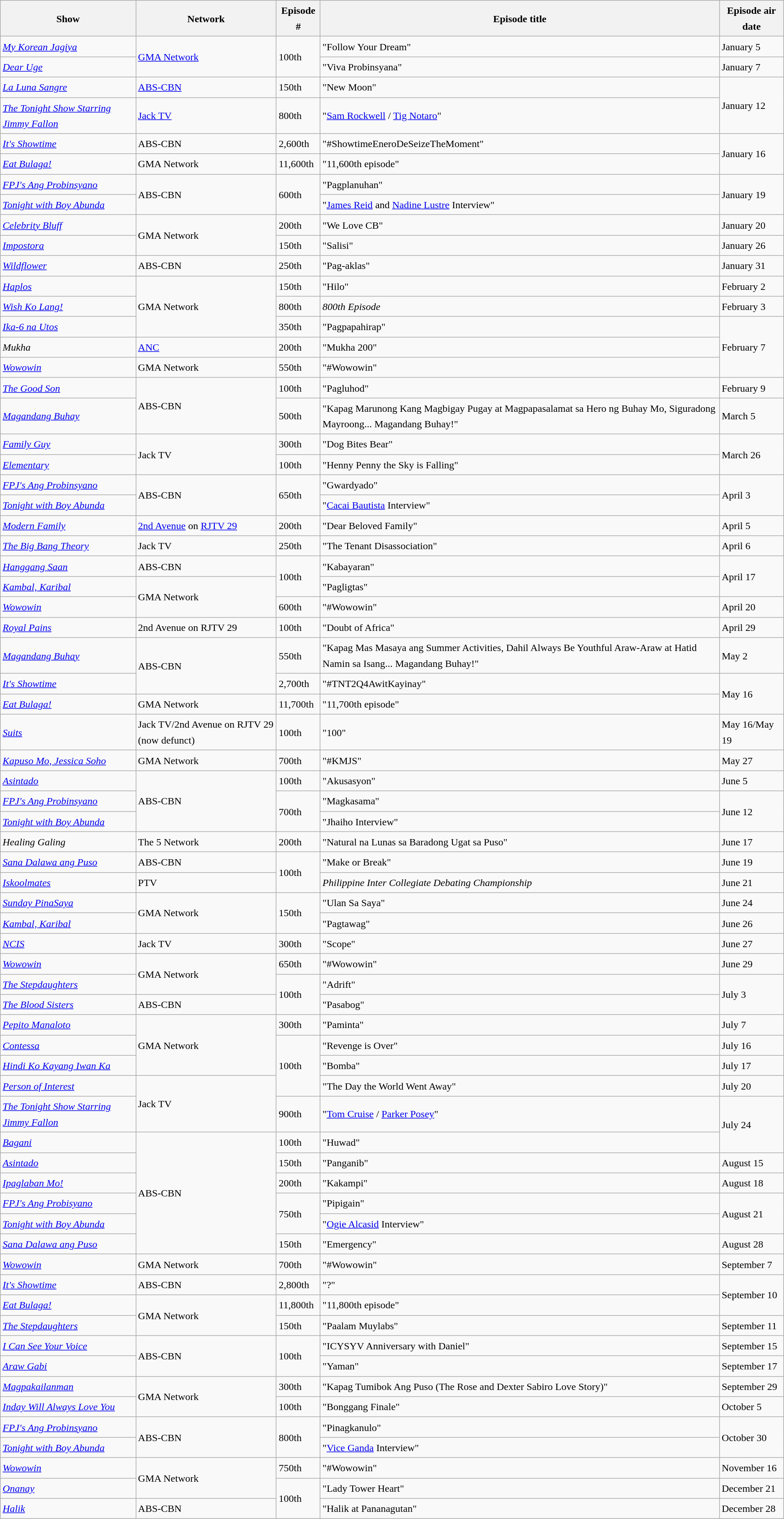<table class="wikitable" style="text-align:left; line-height:25px; width:auto;">
<tr ">
<th>Show</th>
<th>Network</th>
<th>Episode #</th>
<th>Episode title </th>
<th>Episode air date </th>
</tr>
<tr>
<td><em><a href='#'>My Korean Jagiya</a></em></td>
<td rowspan="2"><a href='#'>GMA Network</a></td>
<td rowspan="2">100th</td>
<td>"Follow Your Dream"</td>
<td>January 5</td>
</tr>
<tr>
<td><em><a href='#'>Dear Uge</a></em></td>
<td>"Viva Probinsyana"</td>
<td>January 7</td>
</tr>
<tr>
<td><em><a href='#'>La Luna Sangre</a></em></td>
<td><a href='#'>ABS-CBN</a></td>
<td>150th</td>
<td>"New Moon"</td>
<td rowspan="2">January 12</td>
</tr>
<tr>
<td><em><a href='#'>The Tonight Show Starring Jimmy Fallon</a></em></td>
<td><a href='#'>Jack TV</a></td>
<td>800th</td>
<td>"<a href='#'>Sam Rockwell</a> / <a href='#'>Tig Notaro</a>"</td>
</tr>
<tr>
<td><em><a href='#'>It's Showtime</a></em></td>
<td>ABS-CBN</td>
<td>2,600th</td>
<td>"#ShowtimeEneroDeSeizeTheMoment"</td>
<td rowspan="2">January 16</td>
</tr>
<tr>
<td><em><a href='#'>Eat Bulaga!</a></em></td>
<td>GMA Network</td>
<td>11,600th</td>
<td>"11,600th episode"</td>
</tr>
<tr>
<td><em><a href='#'>FPJ's Ang Probinsyano</a></em></td>
<td rowspan="2">ABS-CBN</td>
<td rowspan="2">600th</td>
<td>"Pagplanuhan"</td>
<td rowspan="2">January 19</td>
</tr>
<tr>
<td><em><a href='#'>Tonight with Boy Abunda</a></em></td>
<td>"<a href='#'>James Reid</a> and <a href='#'>Nadine Lustre</a> Interview"</td>
</tr>
<tr>
<td><em><a href='#'>Celebrity Bluff</a></em></td>
<td rowspan="2">GMA Network</td>
<td>200th</td>
<td>"We Love CB"</td>
<td>January 20</td>
</tr>
<tr>
<td><em><a href='#'>Impostora</a></em></td>
<td>150th</td>
<td>"Salisi"</td>
<td>January 26</td>
</tr>
<tr>
<td><em><a href='#'>Wildflower</a></em></td>
<td>ABS-CBN</td>
<td>250th</td>
<td>"Pag-aklas"</td>
<td>January 31</td>
</tr>
<tr>
<td><em><a href='#'>Haplos</a></em></td>
<td rowspan="3">GMA Network</td>
<td>150th</td>
<td>"Hilo"</td>
<td>February 2</td>
</tr>
<tr>
<td><em><a href='#'>Wish Ko Lang!</a></em></td>
<td>800th</td>
<td><em>800th Episode</em></td>
<td>February 3</td>
</tr>
<tr>
<td><em><a href='#'>Ika-6 na Utos</a></em></td>
<td>350th</td>
<td>"Pagpapahirap"</td>
<td rowspan="3">February 7</td>
</tr>
<tr>
<td><em>Mukha</em></td>
<td><a href='#'>ANC</a></td>
<td>200th</td>
<td>"Mukha 200"</td>
</tr>
<tr>
<td><em><a href='#'>Wowowin</a></em></td>
<td>GMA Network</td>
<td>550th</td>
<td>"#Wowowin"</td>
</tr>
<tr>
<td><em><a href='#'>The Good Son</a></em></td>
<td rowspan="2">ABS-CBN</td>
<td>100th</td>
<td>"Pagluhod"</td>
<td>February 9</td>
</tr>
<tr>
<td><em><a href='#'>Magandang Buhay</a></em></td>
<td>500th</td>
<td>"Kapag Marunong Kang Magbigay Pugay at Magpapasalamat sa Hero ng Buhay Mo, Siguradong Mayroong... Magandang Buhay!"</td>
<td>March 5</td>
</tr>
<tr>
<td><em><a href='#'>Family Guy</a></em></td>
<td rowspan="2">Jack TV</td>
<td>300th</td>
<td>"Dog Bites Bear"</td>
<td rowspan="2">March 26</td>
</tr>
<tr>
<td><em><a href='#'>Elementary</a></em></td>
<td rowspan="1">100th</td>
<td>"Henny Penny the Sky is Falling"</td>
</tr>
<tr>
<td><em><a href='#'>FPJ's Ang Probinsyano</a></em></td>
<td rowspan="2">ABS-CBN</td>
<td rowspan="2">650th</td>
<td>"Gwardyado"</td>
<td rowspan="2">April 3</td>
</tr>
<tr>
<td><em><a href='#'>Tonight with Boy Abunda</a></em></td>
<td>"<a href='#'>Cacai Bautista</a> Interview"</td>
</tr>
<tr>
<td><em><a href='#'>Modern Family</a></em></td>
<td><a href='#'>2nd Avenue</a> on <a href='#'>RJTV 29</a></td>
<td>200th</td>
<td>"Dear Beloved Family"</td>
<td>April 5</td>
</tr>
<tr>
<td><em><a href='#'>The Big Bang Theory</a></em></td>
<td>Jack TV</td>
<td>250th</td>
<td>"The Tenant Disassociation"</td>
<td>April 6</td>
</tr>
<tr>
<td><em><a href='#'>Hanggang Saan</a></em></td>
<td>ABS-CBN</td>
<td rowspan="2">100th</td>
<td>"Kabayaran"</td>
<td rowspan="2">April 17</td>
</tr>
<tr>
<td><em><a href='#'>Kambal, Karibal</a></em></td>
<td rowspan="2">GMA Network</td>
<td>"Pagligtas"</td>
</tr>
<tr>
<td><em><a href='#'>Wowowin</a></em></td>
<td>600th</td>
<td>"#Wowowin"</td>
<td>April 20</td>
</tr>
<tr>
<td><em><a href='#'>Royal Pains</a></em></td>
<td>2nd Avenue on RJTV 29</td>
<td>100th</td>
<td>"Doubt of Africa"</td>
<td>April 29</td>
</tr>
<tr>
<td><em><a href='#'>Magandang Buhay</a></em></td>
<td rowspan="2">ABS-CBN</td>
<td>550th</td>
<td>"Kapag Mas Masaya ang Summer Activities, Dahil Always Be Youthful Araw-Araw at Hatid Namin sa Isang... Magandang Buhay!"</td>
<td>May 2</td>
</tr>
<tr>
<td><em><a href='#'>It's Showtime</a></em></td>
<td>2,700th</td>
<td>"#TNT2Q4AwitKayinay"</td>
<td rowspan="2">May 16</td>
</tr>
<tr>
<td><em><a href='#'>Eat Bulaga!</a></em></td>
<td>GMA Network</td>
<td>11,700th</td>
<td>"11,700th episode"</td>
</tr>
<tr>
<td><em><a href='#'>Suits</a></em></td>
<td>Jack TV/2nd Avenue on RJTV 29 (now defunct)</td>
<td>100th</td>
<td>"100"</td>
<td>May 16/May 19</td>
</tr>
<tr>
<td><em><a href='#'>Kapuso Mo, Jessica Soho</a></em></td>
<td>GMA Network</td>
<td>700th</td>
<td>"#KMJS"</td>
<td>May 27</td>
</tr>
<tr>
<td><em><a href='#'>Asintado</a></em></td>
<td rowspan="3">ABS-CBN</td>
<td>100th</td>
<td>"Akusasyon"</td>
<td>June 5</td>
</tr>
<tr>
<td><em><a href='#'>FPJ's Ang Probinsyano</a></em></td>
<td rowspan="2">700th</td>
<td>"Magkasama"</td>
<td rowspan="2">June 12</td>
</tr>
<tr>
<td><em><a href='#'>Tonight with Boy Abunda</a></em></td>
<td>"Jhaiho Interview"</td>
</tr>
<tr>
<td><em>Healing Galing</em></td>
<td>The 5 Network</td>
<td>200th</td>
<td>"Natural na Lunas sa Baradong Ugat sa Puso"</td>
<td>June 17</td>
</tr>
<tr>
<td><em><a href='#'>Sana Dalawa ang Puso</a></em></td>
<td>ABS-CBN</td>
<td rowspan="2">100th</td>
<td>"Make or Break"</td>
<td>June 19</td>
</tr>
<tr>
<td><em><a href='#'>Iskoolmates</a></em></td>
<td>PTV</td>
<td><em>Philippine Inter Collegiate Debating Championship</em></td>
<td>June 21</td>
</tr>
<tr>
<td><em><a href='#'>Sunday PinaSaya</a></em></td>
<td rowspan="2">GMA Network</td>
<td rowspan="2">150th</td>
<td>"Ulan Sa Saya"</td>
<td>June 24</td>
</tr>
<tr>
<td><em><a href='#'>Kambal, Karibal</a></em></td>
<td>"Pagtawag"</td>
<td>June 26</td>
</tr>
<tr>
<td><em><a href='#'>NCIS</a></em></td>
<td>Jack TV</td>
<td>300th</td>
<td>"Scope"</td>
<td>June 27</td>
</tr>
<tr>
<td><em><a href='#'>Wowowin</a></em></td>
<td rowspan="2">GMA Network</td>
<td>650th</td>
<td>"#Wowowin"</td>
<td>June 29</td>
</tr>
<tr>
<td><em><a href='#'>The Stepdaughters</a></em></td>
<td rowspan="2">100th</td>
<td>"Adrift"</td>
<td rowspan="2">July 3</td>
</tr>
<tr>
<td><em><a href='#'>The Blood Sisters</a></em></td>
<td>ABS-CBN</td>
<td>"Pasabog"</td>
</tr>
<tr>
<td><em><a href='#'>Pepito Manaloto</a></em></td>
<td rowspan="3">GMA Network</td>
<td>300th</td>
<td>"Paminta"</td>
<td rowspan="1">July 7</td>
</tr>
<tr>
<td><em><a href='#'>Contessa</a></em></td>
<td rowspan="3">100th</td>
<td>"Revenge is Over"</td>
<td>July 16</td>
</tr>
<tr>
<td><em><a href='#'>Hindi Ko Kayang Iwan Ka</a></em></td>
<td>"Bomba"</td>
<td>July 17</td>
</tr>
<tr>
<td><em><a href='#'>Person of Interest</a></em></td>
<td rowspan="2">Jack TV</td>
<td>"The Day the World Went Away"</td>
<td>July 20</td>
</tr>
<tr>
<td><em><a href='#'>The Tonight Show Starring Jimmy Fallon</a></em></td>
<td>900th</td>
<td>"<a href='#'>Tom Cruise</a> / <a href='#'>Parker Posey</a>"</td>
<td rowspan="2">July 24</td>
</tr>
<tr>
<td><em><a href='#'>Bagani</a></em></td>
<td rowspan="6">ABS-CBN</td>
<td>100th</td>
<td>"Huwad"</td>
</tr>
<tr>
<td><em><a href='#'>Asintado</a></em></td>
<td>150th</td>
<td>"Panganib"</td>
<td>August 15</td>
</tr>
<tr>
<td><em><a href='#'>Ipaglaban Mo!</a></em></td>
<td>200th</td>
<td>"Kakampi"</td>
<td>August 18</td>
</tr>
<tr>
<td><em><a href='#'>FPJ's Ang Probisyano</a></em></td>
<td rowspan="2">750th</td>
<td>"Pipigain"</td>
<td rowspan="2">August 21</td>
</tr>
<tr>
<td><em><a href='#'>Tonight with Boy Abunda</a></em></td>
<td>"<a href='#'>Ogie Alcasid</a> Interview"</td>
</tr>
<tr>
<td><em><a href='#'>Sana Dalawa ang Puso</a></em></td>
<td>150th</td>
<td>"Emergency"</td>
<td>August 28</td>
</tr>
<tr>
<td><em><a href='#'>Wowowin</a></em></td>
<td>GMA Network</td>
<td>700th</td>
<td>"#Wowowin"</td>
<td>September 7</td>
</tr>
<tr>
<td><em><a href='#'>It's Showtime</a></em></td>
<td>ABS-CBN</td>
<td>2,800th</td>
<td>"?"</td>
<td rowspan="2">September 10</td>
</tr>
<tr>
<td><em><a href='#'>Eat Bulaga!</a></em></td>
<td rowspan="2">GMA Network</td>
<td>11,800th</td>
<td>"11,800th episode"</td>
</tr>
<tr>
<td><em><a href='#'>The Stepdaughters</a></em></td>
<td>150th</td>
<td>"Paalam Muylabs"</td>
<td>September 11</td>
</tr>
<tr>
<td><em><a href='#'>I Can See Your Voice</a></em></td>
<td rowspan="2">ABS-CBN</td>
<td rowspan="2">100th</td>
<td>"ICYSYV Anniversary with Daniel"</td>
<td>September 15</td>
</tr>
<tr>
<td><em><a href='#'>Araw Gabi</a></em></td>
<td>"Yaman"</td>
<td>September 17</td>
</tr>
<tr>
<td><em><a href='#'>Magpakailanman</a></em></td>
<td rowspan="2">GMA Network</td>
<td>300th</td>
<td>"Kapag Tumibok Ang Puso (The Rose and Dexter Sabiro Love Story)"</td>
<td>September 29</td>
</tr>
<tr>
<td><em><a href='#'>Inday Will Always Love You</a></em></td>
<td>100th</td>
<td>"Bonggang Finale"</td>
<td>October 5</td>
</tr>
<tr>
<td><em><a href='#'>FPJ's Ang Probinsyano</a></em></td>
<td rowspan="2">ABS-CBN</td>
<td rowspan="2">800th</td>
<td>"Pinagkanulo"</td>
<td rowspan="2">October 30</td>
</tr>
<tr>
<td><em><a href='#'>Tonight with Boy Abunda</a></em></td>
<td>"<a href='#'>Vice Ganda</a> Interview"</td>
</tr>
<tr>
<td><em><a href='#'>Wowowin</a></em></td>
<td rowspan="2">GMA Network</td>
<td>750th</td>
<td>"#Wowowin"</td>
<td>November 16</td>
</tr>
<tr>
<td><em><a href='#'>Onanay</a></em></td>
<td rowspan="2">100th</td>
<td>"Lady Tower Heart"</td>
<td>December 21</td>
</tr>
<tr>
<td><em><a href='#'>Halik</a></em></td>
<td>ABS-CBN</td>
<td>"Halik at Pananagutan"</td>
<td>December 28</td>
</tr>
</table>
